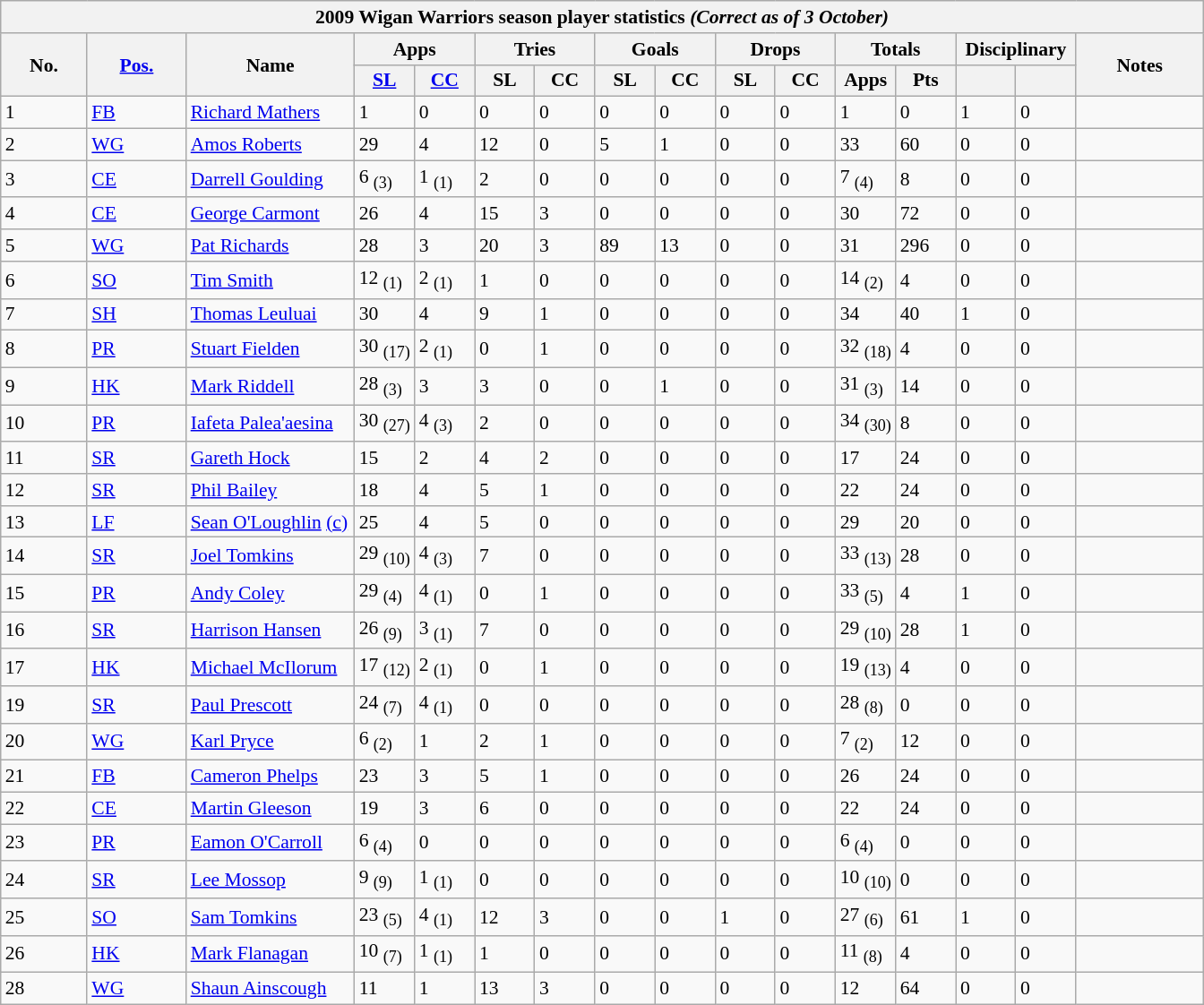<table class="wikitable" border=1 style="font-size:90%">
<tr>
<th colspan=20>2009 Wigan Warriors season player statistics <em>(Correct as of 3 October)</em></th>
</tr>
<tr>
<th rowspan=2>No.</th>
<th rowspan=2><a href='#'>Pos.</a></th>
<th rowspan=2 width=14%>Name</th>
<th colspan=2 width=10%>Apps</th>
<th colspan=2 width=10%>Tries</th>
<th colspan=2 width=10%>Goals</th>
<th colspan=2 width=10%>Drops</th>
<th colspan=2 width=10%>Totals</th>
<th colspan=2 width=10%>Disciplinary</th>
<th rowspan=2>Notes</th>
</tr>
<tr>
<th width=5%><a href='#'>SL</a></th>
<th width=5%><a href='#'>CC</a></th>
<th width=5%>SL</th>
<th width=5%>CC</th>
<th width=5%>SL</th>
<th width=5%>CC</th>
<th width=5%>SL</th>
<th width=5%>CC</th>
<th width=5%>Apps</th>
<th width=5%>Pts</th>
<th width=5%></th>
<th width=5%></th>
</tr>
<tr>
<td>1</td>
<td><a href='#'>FB</a></td>
<td><a href='#'>Richard Mathers</a></td>
<td>1</td>
<td>0</td>
<td>0</td>
<td>0</td>
<td>0</td>
<td>0</td>
<td>0</td>
<td>0</td>
<td>1</td>
<td>0</td>
<td>1</td>
<td>0</td>
<td></td>
</tr>
<tr>
<td>2</td>
<td><a href='#'>WG</a></td>
<td><a href='#'>Amos Roberts</a></td>
<td>29</td>
<td>4</td>
<td>12</td>
<td>0</td>
<td>5</td>
<td>1</td>
<td>0</td>
<td>0</td>
<td>33</td>
<td>60</td>
<td>0</td>
<td>0</td>
<td></td>
</tr>
<tr>
<td>3</td>
<td><a href='#'>CE</a></td>
<td><a href='#'>Darrell Goulding</a></td>
<td>6 <sub>(3)</sub></td>
<td>1 <sub>(1)</sub></td>
<td>2</td>
<td>0</td>
<td>0</td>
<td>0</td>
<td>0</td>
<td>0</td>
<td>7 <sub>(4)</sub></td>
<td>8</td>
<td>0</td>
<td>0</td>
<td></td>
</tr>
<tr>
<td>4</td>
<td><a href='#'>CE</a></td>
<td><a href='#'>George Carmont</a></td>
<td>26</td>
<td>4</td>
<td>15</td>
<td>3</td>
<td>0</td>
<td>0</td>
<td>0</td>
<td>0</td>
<td>30</td>
<td>72</td>
<td>0</td>
<td>0</td>
<td></td>
</tr>
<tr>
<td>5</td>
<td><a href='#'>WG</a></td>
<td><a href='#'>Pat Richards</a></td>
<td>28</td>
<td>3</td>
<td>20</td>
<td>3</td>
<td>89</td>
<td>13</td>
<td>0</td>
<td>0</td>
<td>31</td>
<td>296</td>
<td>0</td>
<td>0</td>
<td></td>
</tr>
<tr>
<td>6</td>
<td><a href='#'>SO</a></td>
<td><a href='#'>Tim Smith</a></td>
<td>12 <sub>(1)</sub></td>
<td>2 <sub>(1)</sub></td>
<td>1</td>
<td>0</td>
<td>0</td>
<td>0</td>
<td>0</td>
<td>0</td>
<td>14 <sub>(2)</sub></td>
<td>4</td>
<td>0</td>
<td>0</td>
<td></td>
</tr>
<tr>
<td>7</td>
<td><a href='#'>SH</a></td>
<td><a href='#'>Thomas Leuluai</a></td>
<td>30</td>
<td>4</td>
<td>9</td>
<td>1</td>
<td>0</td>
<td>0</td>
<td>0</td>
<td>0</td>
<td>34</td>
<td>40</td>
<td>1</td>
<td>0</td>
<td></td>
</tr>
<tr>
<td>8</td>
<td><a href='#'>PR</a></td>
<td><a href='#'>Stuart Fielden</a></td>
<td>30 <sub>(17)</sub></td>
<td>2 <sub>(1)</sub></td>
<td>0</td>
<td>1</td>
<td>0</td>
<td>0</td>
<td>0</td>
<td>0</td>
<td>32 <sub>(18)</sub></td>
<td>4</td>
<td>0</td>
<td>0</td>
<td></td>
</tr>
<tr>
<td>9</td>
<td><a href='#'>HK</a></td>
<td><a href='#'>Mark Riddell</a></td>
<td>28 <sub>(3)</sub></td>
<td>3</td>
<td>3</td>
<td>0</td>
<td>0</td>
<td>1</td>
<td>0</td>
<td>0</td>
<td>31 <sub>(3)</sub></td>
<td>14</td>
<td>0</td>
<td>0</td>
<td></td>
</tr>
<tr>
<td>10</td>
<td><a href='#'>PR</a></td>
<td><a href='#'>Iafeta Palea'aesina</a></td>
<td>30 <sub>(27)</sub></td>
<td>4 <sub>(3)</sub></td>
<td>2</td>
<td>0</td>
<td>0</td>
<td>0</td>
<td>0</td>
<td>0</td>
<td>34 <sub>(30)</sub></td>
<td>8</td>
<td>0</td>
<td>0</td>
<td></td>
</tr>
<tr>
<td>11</td>
<td><a href='#'>SR</a></td>
<td><a href='#'>Gareth Hock</a></td>
<td>15</td>
<td>2</td>
<td>4</td>
<td>2</td>
<td>0</td>
<td>0</td>
<td>0</td>
<td>0</td>
<td>17</td>
<td>24</td>
<td>0</td>
<td>0</td>
<td></td>
</tr>
<tr>
<td>12</td>
<td><a href='#'>SR</a></td>
<td><a href='#'>Phil Bailey</a></td>
<td>18</td>
<td>4</td>
<td>5</td>
<td>1</td>
<td>0</td>
<td>0</td>
<td>0</td>
<td>0</td>
<td>22</td>
<td>24</td>
<td>0</td>
<td>0</td>
<td></td>
</tr>
<tr>
<td>13</td>
<td><a href='#'>LF</a></td>
<td><a href='#'>Sean O'Loughlin</a> <a href='#'>(c)</a></td>
<td>25</td>
<td>4</td>
<td>5</td>
<td>0</td>
<td>0</td>
<td>0</td>
<td>0</td>
<td>0</td>
<td>29</td>
<td>20</td>
<td>0</td>
<td>0</td>
<td></td>
</tr>
<tr>
<td>14</td>
<td><a href='#'>SR</a></td>
<td><a href='#'>Joel Tomkins</a></td>
<td>29 <sub>(10)</sub></td>
<td>4 <sub>(3)</sub></td>
<td>7</td>
<td>0</td>
<td>0</td>
<td>0</td>
<td>0</td>
<td>0</td>
<td>33 <sub>(13)</sub></td>
<td>28</td>
<td>0</td>
<td>0</td>
<td></td>
</tr>
<tr>
<td>15</td>
<td><a href='#'>PR</a></td>
<td><a href='#'>Andy Coley</a></td>
<td>29 <sub>(4)</sub></td>
<td>4 <sub>(1)</sub></td>
<td>0</td>
<td>1</td>
<td>0</td>
<td>0</td>
<td>0</td>
<td>0</td>
<td>33 <sub>(5)</sub></td>
<td>4</td>
<td>1</td>
<td>0</td>
<td></td>
</tr>
<tr>
<td>16</td>
<td><a href='#'>SR</a></td>
<td><a href='#'>Harrison Hansen</a></td>
<td>26 <sub>(9)</sub></td>
<td>3 <sub>(1)</sub></td>
<td>7</td>
<td>0</td>
<td>0</td>
<td>0</td>
<td>0</td>
<td>0</td>
<td>29 <sub>(10)</sub></td>
<td>28</td>
<td>1</td>
<td>0</td>
<td></td>
</tr>
<tr>
<td>17</td>
<td><a href='#'>HK</a></td>
<td><a href='#'>Michael McIlorum</a></td>
<td>17 <sub>(12)</sub></td>
<td>2  <sub>(1)</sub></td>
<td>0</td>
<td>1</td>
<td>0</td>
<td>0</td>
<td>0</td>
<td>0</td>
<td>19 <sub>(13)</sub></td>
<td>4</td>
<td>0</td>
<td>0</td>
<td></td>
</tr>
<tr>
<td>19</td>
<td><a href='#'>SR</a></td>
<td><a href='#'>Paul Prescott</a></td>
<td>24 <sub>(7)</sub></td>
<td>4 <sub>(1)</sub></td>
<td>0</td>
<td>0</td>
<td>0</td>
<td>0</td>
<td>0</td>
<td>0</td>
<td>28 <sub>(8)</sub></td>
<td>0</td>
<td>0</td>
<td>0</td>
<td></td>
</tr>
<tr>
<td>20</td>
<td><a href='#'>WG</a></td>
<td><a href='#'>Karl Pryce</a></td>
<td>6 <sub>(2)</sub></td>
<td>1</td>
<td>2</td>
<td>1</td>
<td>0</td>
<td>0</td>
<td>0</td>
<td>0</td>
<td>7 <sub>(2)</sub></td>
<td>12</td>
<td>0</td>
<td>0</td>
<td></td>
</tr>
<tr>
<td>21</td>
<td><a href='#'>FB</a></td>
<td><a href='#'>Cameron Phelps</a></td>
<td>23</td>
<td>3</td>
<td>5</td>
<td>1</td>
<td>0</td>
<td>0</td>
<td>0</td>
<td>0</td>
<td>26</td>
<td>24</td>
<td>0</td>
<td>0</td>
<td></td>
</tr>
<tr>
<td>22</td>
<td><a href='#'>CE</a></td>
<td><a href='#'>Martin Gleeson</a></td>
<td>19</td>
<td>3</td>
<td>6</td>
<td>0</td>
<td>0</td>
<td>0</td>
<td>0</td>
<td>0</td>
<td>22</td>
<td>24</td>
<td>0</td>
<td>0</td>
<td></td>
</tr>
<tr>
<td>23</td>
<td><a href='#'>PR</a></td>
<td><a href='#'>Eamon O'Carroll</a></td>
<td>6 <sub>(4)</sub></td>
<td>0</td>
<td>0</td>
<td>0</td>
<td>0</td>
<td>0</td>
<td>0</td>
<td>0</td>
<td>6 <sub>(4)</sub></td>
<td>0</td>
<td>0</td>
<td>0</td>
<td></td>
</tr>
<tr>
<td>24</td>
<td><a href='#'>SR</a></td>
<td><a href='#'>Lee Mossop</a></td>
<td>9 <sub>(9)</sub></td>
<td>1 <sub>(1)</sub></td>
<td>0</td>
<td>0</td>
<td>0</td>
<td>0</td>
<td>0</td>
<td>0</td>
<td>10 <sub>(10)</sub></td>
<td>0</td>
<td>0</td>
<td>0</td>
<td></td>
</tr>
<tr>
<td>25</td>
<td><a href='#'>SO</a></td>
<td><a href='#'>Sam Tomkins</a></td>
<td>23 <sub>(5)</sub></td>
<td>4 <sub>(1)</sub></td>
<td>12</td>
<td>3</td>
<td>0</td>
<td>0</td>
<td>1</td>
<td>0</td>
<td>27 <sub>(6)</sub></td>
<td>61</td>
<td>1</td>
<td>0</td>
<td></td>
</tr>
<tr>
<td>26</td>
<td><a href='#'>HK</a></td>
<td><a href='#'>Mark Flanagan</a></td>
<td>10 <sub>(7)</sub></td>
<td>1 <sub>(1)</sub></td>
<td>1</td>
<td>0</td>
<td>0</td>
<td>0</td>
<td>0</td>
<td>0</td>
<td>11 <sub>(8)</sub></td>
<td>4</td>
<td>0</td>
<td>0</td>
<td></td>
</tr>
<tr>
<td>28</td>
<td><a href='#'>WG</a></td>
<td><a href='#'>Shaun Ainscough</a></td>
<td>11</td>
<td>1</td>
<td>13</td>
<td>3</td>
<td>0</td>
<td>0</td>
<td>0</td>
<td>0</td>
<td>12</td>
<td>64</td>
<td>0</td>
<td>0</td>
<td></td>
</tr>
</table>
